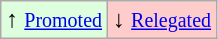<table class="wikitable" align="center">
<tr>
<td style="background:#ddffdd">↑ <small><a href='#'>Promoted</a></small></td>
<td style="background:#ffcccc">↓ <small><a href='#'>Relegated</a></small></td>
</tr>
</table>
